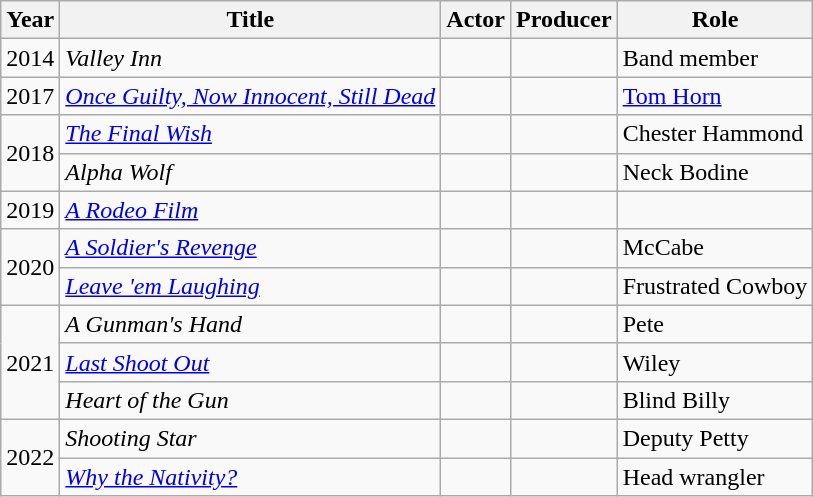<table class="wikitable">
<tr>
<th>Year</th>
<th>Title</th>
<th>Actor</th>
<th>Producer</th>
<th>Role</th>
</tr>
<tr>
<td>2014</td>
<td><em>Valley Inn</em></td>
<td></td>
<td></td>
<td>Band member</td>
</tr>
<tr>
<td>2017</td>
<td><em><a href='#'>Once Guilty, Now Innocent, Still Dead</a></em></td>
<td></td>
<td></td>
<td><a href='#'>Tom Horn</a></td>
</tr>
<tr>
<td rowspan="2">2018</td>
<td><em><a href='#'>The Final Wish</a></em></td>
<td></td>
<td></td>
<td>Chester Hammond</td>
</tr>
<tr>
<td><em>Alpha Wolf</em></td>
<td></td>
<td></td>
<td>Neck Bodine</td>
</tr>
<tr>
<td>2019</td>
<td><em><a href='#'>A Rodeo Film</a></em></td>
<td></td>
<td></td>
<td></td>
</tr>
<tr>
<td rowspan="2">2020</td>
<td><em><a href='#'>A Soldier's Revenge</a></em></td>
<td></td>
<td></td>
<td>McCabe</td>
</tr>
<tr>
<td><em><a href='#'>Leave 'em Laughing</a></em></td>
<td></td>
<td></td>
<td>Frustrated Cowboy</td>
</tr>
<tr>
<td rowspan="3">2021</td>
<td><em>A Gunman's Hand</em></td>
<td></td>
<td></td>
<td>Pete</td>
</tr>
<tr>
<td><em><a href='#'>Last Shoot Out</a></em></td>
<td></td>
<td></td>
<td>Wiley</td>
</tr>
<tr>
<td><em>Heart of the Gun</em></td>
<td></td>
<td></td>
<td>Blind Billy</td>
</tr>
<tr>
<td rowspan="2">2022</td>
<td><em>Shooting Star</em></td>
<td></td>
<td></td>
<td>Deputy Petty</td>
</tr>
<tr>
<td><em><a href='#'>Why the Nativity?</a></em></td>
<td></td>
<td></td>
<td>Head wrangler</td>
</tr>
</table>
